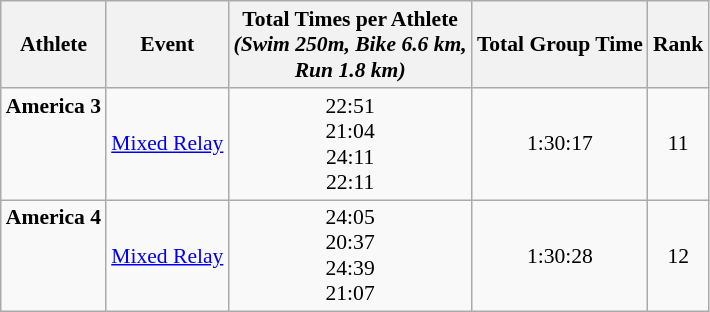<table class="wikitable" style="font-size:90%;">
<tr>
<th>Athlete</th>
<th>Event</th>
<th>Total Times per Athlete <br> <em>(Swim 250m, Bike 6.6 km, <br> Run 1.8 km)</em></th>
<th>Total Group Time</th>
<th>Rank</th>
</tr>
<tr align=center>
<td align=left><strong>America 3</strong><br><br><br><br></td>
<td align=left><a href='#'>Mixed Relay</a></td>
<td valign=bottom>22:51<br>21:04<br>24:11<br>22:11</td>
<td>1:30:17</td>
<td>11</td>
</tr>
<tr align=center>
<td align=left><strong>America 4</strong><br><br><br><br></td>
<td align=left><a href='#'>Mixed Relay</a></td>
<td valign=bottom>24:05<br>20:37<br>24:39<br>21:07</td>
<td>1:30:28</td>
<td>12</td>
</tr>
</table>
